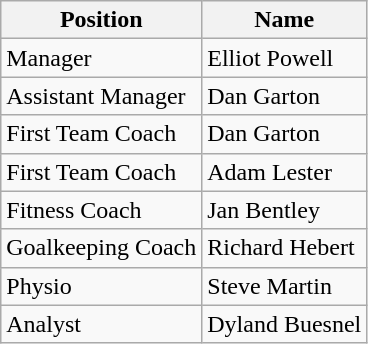<table class="wikitable">
<tr>
<th>Position</th>
<th>Name</th>
</tr>
<tr>
<td>Manager</td>
<td> Elliot Powell</td>
</tr>
<tr>
<td>Assistant Manager</td>
<td> Dan Garton</td>
</tr>
<tr>
<td>First Team Coach</td>
<td> Dan Garton</td>
</tr>
<tr>
<td>First Team Coach</td>
<td>Adam Lester</td>
</tr>
<tr>
<td>Fitness Coach</td>
<td> Jan Bentley</td>
</tr>
<tr>
<td>Goalkeeping Coach</td>
<td> Richard Hebert</td>
</tr>
<tr>
<td>Physio</td>
<td> Steve Martin</td>
</tr>
<tr>
<td>Analyst</td>
<td> Dyland Buesnel</td>
</tr>
</table>
